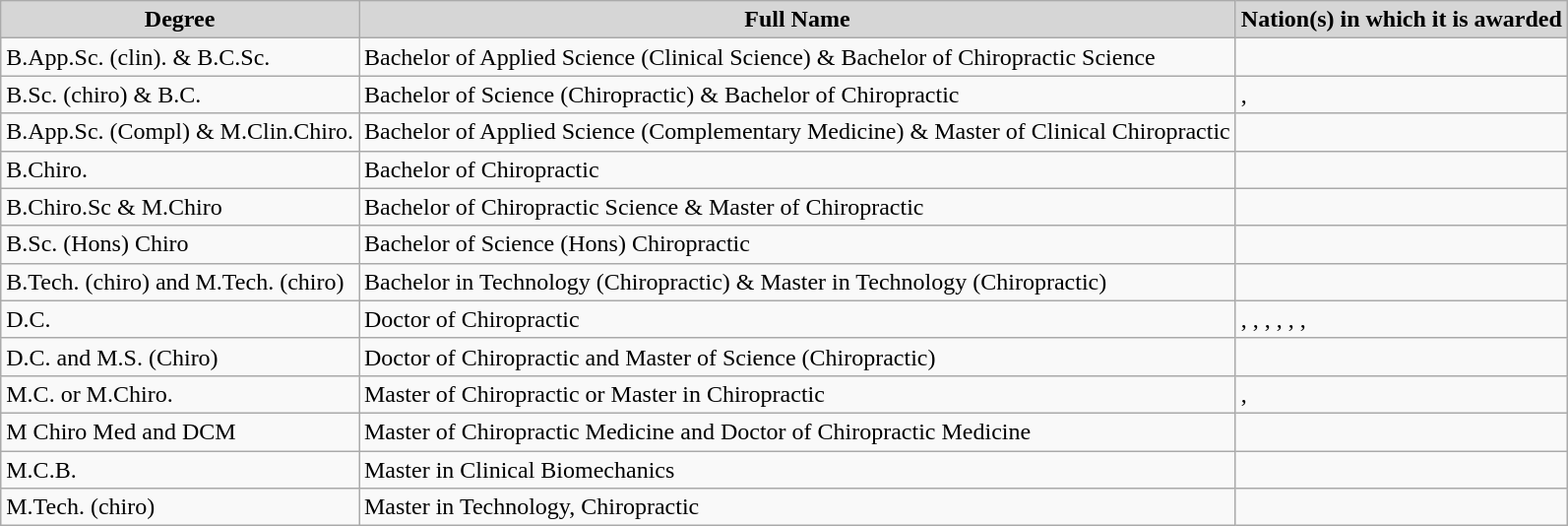<table class="sortable wikitable">
<tr align="center" bgcolor="#d6d6d6">
<td class="unsortable"><strong>Degree</strong></td>
<td><strong>Full Name</strong></td>
<td><strong>Nation(s) in which it is awarded</strong></td>
</tr>
<tr>
<td>B.App.Sc. (clin). & B.C.Sc.</td>
<td>Bachelor of Applied Science (Clinical Science) & Bachelor of Chiropractic Science</td>
<td></td>
</tr>
<tr>
<td>B.Sc. (chiro) & B.C.</td>
<td>Bachelor of Science (Chiropractic) & Bachelor of Chiropractic</td>
<td>, </td>
</tr>
<tr>
<td>B.App.Sc. (Compl) & M.Clin.Chiro.</td>
<td>Bachelor of Applied Science (Complementary Medicine) & Master of Clinical Chiropractic</td>
<td></td>
</tr>
<tr>
<td>B.Chiro.</td>
<td>Bachelor of Chiropractic</td>
<td></td>
</tr>
<tr>
<td>B.Chiro.Sc & M.Chiro</td>
<td>Bachelor of Chiropractic Science & Master of Chiropractic</td>
<td></td>
</tr>
<tr>
<td>B.Sc. (Hons) Chiro</td>
<td>Bachelor of Science (Hons) Chiropractic</td>
<td></td>
</tr>
<tr>
<td>B.Tech. (chiro) and M.Tech. (chiro)</td>
<td>Bachelor in Technology (Chiropractic) & Master in Technology (Chiropractic)</td>
<td></td>
</tr>
<tr>
<td>D.C.</td>
<td>Doctor of Chiropractic</td>
<td>, , , , , , </td>
</tr>
<tr>
<td>D.C. and M.S. (Chiro)</td>
<td>Doctor of Chiropractic and Master of Science (Chiropractic)</td>
<td></td>
</tr>
<tr>
<td>M.C. or M.Chiro.</td>
<td>Master of Chiropractic or Master in Chiropractic</td>
<td>, </td>
</tr>
<tr>
<td>M Chiro Med and DCM</td>
<td>Master of Chiropractic Medicine and Doctor of Chiropractic Medicine</td>
<td></td>
</tr>
<tr>
<td>M.C.B.</td>
<td>Master in Clinical Biomechanics</td>
<td></td>
</tr>
<tr>
<td>M.Tech. (chiro)</td>
<td>Master in Technology, Chiropractic</td>
<td></td>
</tr>
</table>
